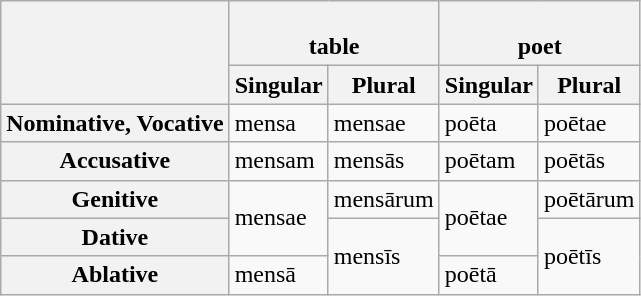<table class="wikitable">
<tr>
<th rowspan="2"></th>
<th colspan="2"><br>table </th>
<th colspan="2"><br>poet </th>
</tr>
<tr>
<th>Singular</th>
<th>Plural</th>
<th>Singular</th>
<th>Plural</th>
</tr>
<tr>
<th>Nominative, Vocative</th>
<td>mensa</td>
<td>mensae</td>
<td>poēta</td>
<td>poētae</td>
</tr>
<tr>
<th>Accusative</th>
<td>mensam</td>
<td>mensās</td>
<td>poētam</td>
<td>poētās</td>
</tr>
<tr>
<th>Genitive</th>
<td rowspan="2">mensae</td>
<td>mensārum</td>
<td rowspan="2">poētae</td>
<td>poētārum</td>
</tr>
<tr>
<th>Dative</th>
<td rowspan="2">mensīs</td>
<td rowspan="2">poētīs</td>
</tr>
<tr>
<th>Ablative</th>
<td>mensā</td>
<td>poētā</td>
</tr>
</table>
